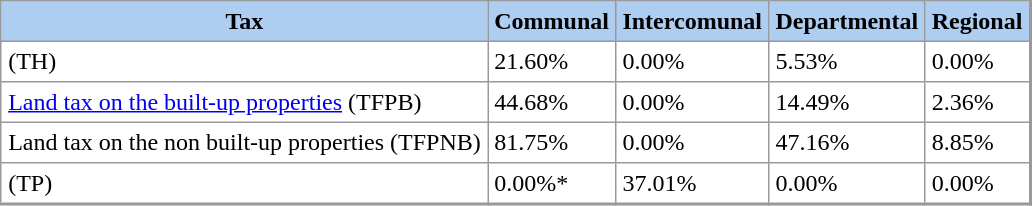<table align="center" rules="all" cellspacing="0" cellpadding="4" style="border: 1px solid #999; border-right: 2px solid #999; border-bottom:2px solid #999; background: #FFFFFF">
<tr style="background: #adcdf1">
<th>Tax</th>
<th>Communal</th>
<th>Intercomunal</th>
<th>Departmental</th>
<th>Regional</th>
</tr>
<tr>
<td> (TH)</td>
<td>21.60%</td>
<td>0.00%</td>
<td>5.53%</td>
<td>0.00%</td>
</tr>
<tr>
<td><a href='#'>Land tax on the built-up properties</a> (TFPB)</td>
<td>44.68%</td>
<td>0.00%</td>
<td>14.49%</td>
<td>2.36%</td>
</tr>
<tr>
<td>Land tax on the non built-up properties (TFPNB)</td>
<td>81.75%</td>
<td>0.00%</td>
<td>47.16%</td>
<td>8.85%</td>
</tr>
<tr>
<td> (TP)</td>
<td>0.00%*</td>
<td>37.01%</td>
<td>0.00%</td>
<td>0.00%</td>
</tr>
</table>
